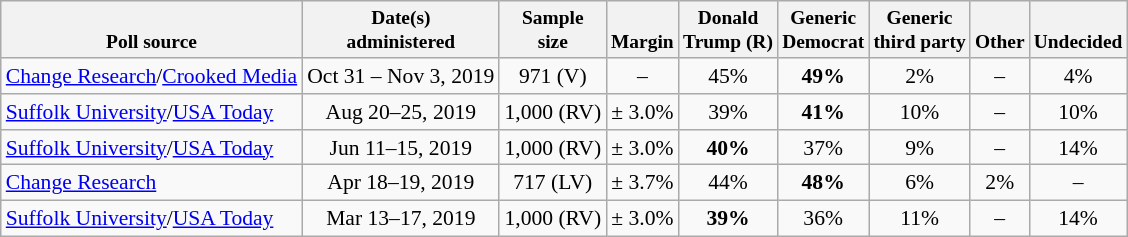<table class="wikitable sortable" style="font-size:90%;text-align:center;">
<tr valign=bottom style="font-size:90%;">
<th>Poll source</th>
<th>Date(s)<br>administered</th>
<th>Sample<br>size</th>
<th>Margin<br></th>
<th>Donald<br>Trump (R)</th>
<th>Generic<br>Democrat</th>
<th>Generic<br>third party</th>
<th>Other</th>
<th>Undecided</th>
</tr>
<tr>
<td style="text-align:left;"><a href='#'>Change Research</a>/<a href='#'>Crooked Media</a></td>
<td>Oct 31 – Nov 3, 2019</td>
<td>971 (V)</td>
<td>–</td>
<td>45%</td>
<td><strong>49%</strong></td>
<td>2%</td>
<td>–</td>
<td>4%</td>
</tr>
<tr>
<td style="text-align:left;"><a href='#'>Suffolk University</a>/<a href='#'>USA Today</a></td>
<td>Aug 20–25, 2019</td>
<td>1,000 (RV)</td>
<td>± 3.0%</td>
<td>39%</td>
<td><strong>41%</strong></td>
<td>10%</td>
<td>–</td>
<td>10%</td>
</tr>
<tr>
<td style="text-align:left;"><a href='#'>Suffolk University</a>/<a href='#'>USA Today</a></td>
<td>Jun 11–15, 2019</td>
<td>1,000 (RV)</td>
<td>± 3.0%</td>
<td><strong>40%</strong></td>
<td>37%</td>
<td>9%</td>
<td>–</td>
<td>14%</td>
</tr>
<tr>
<td style="text-align:left;"><a href='#'>Change Research</a></td>
<td>Apr 18–19, 2019</td>
<td>717 (LV)</td>
<td>± 3.7%</td>
<td>44%</td>
<td><strong>48%</strong></td>
<td>6%</td>
<td>2%</td>
<td>–</td>
</tr>
<tr>
<td style="text-align:left;"><a href='#'>Suffolk University</a>/<a href='#'>USA Today</a></td>
<td>Mar 13–17, 2019</td>
<td>1,000 (RV)</td>
<td>± 3.0%</td>
<td><strong>39%</strong></td>
<td>36%</td>
<td>11%</td>
<td>–</td>
<td>14%</td>
</tr>
</table>
